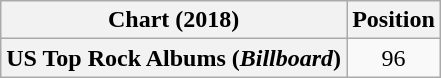<table class="wikitable plainrowheaders" style="text-align:center">
<tr>
<th scope="col">Chart (2018)</th>
<th scope="col">Position</th>
</tr>
<tr>
<th scope="row">US Top Rock Albums (<em>Billboard</em>)</th>
<td>96</td>
</tr>
</table>
